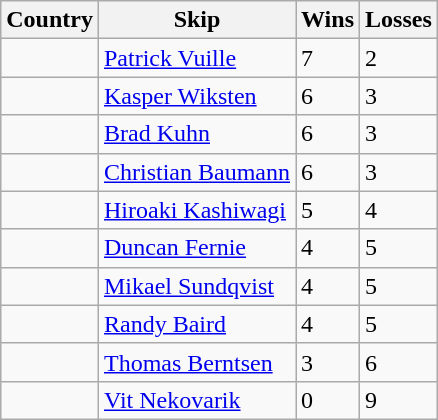<table class="wikitable">
<tr>
<th>Country</th>
<th>Skip</th>
<th>Wins</th>
<th>Losses</th>
</tr>
<tr>
<td></td>
<td><a href='#'>Patrick Vuille</a></td>
<td>7</td>
<td>2</td>
</tr>
<tr>
<td></td>
<td><a href='#'>Kasper Wiksten</a></td>
<td>6</td>
<td>3</td>
</tr>
<tr>
<td></td>
<td><a href='#'>Brad Kuhn</a></td>
<td>6</td>
<td>3</td>
</tr>
<tr>
<td></td>
<td><a href='#'>Christian Baumann</a></td>
<td>6</td>
<td>3</td>
</tr>
<tr>
<td></td>
<td><a href='#'>Hiroaki Kashiwagi</a></td>
<td>5</td>
<td>4</td>
</tr>
<tr>
<td></td>
<td><a href='#'>Duncan Fernie</a></td>
<td>4</td>
<td>5</td>
</tr>
<tr>
<td></td>
<td><a href='#'>Mikael Sundqvist</a></td>
<td>4</td>
<td>5</td>
</tr>
<tr>
<td></td>
<td><a href='#'>Randy Baird</a></td>
<td>4</td>
<td>5</td>
</tr>
<tr>
<td></td>
<td><a href='#'>Thomas Berntsen</a></td>
<td>3</td>
<td>6</td>
</tr>
<tr>
<td></td>
<td><a href='#'>Vit Nekovarik</a></td>
<td>0</td>
<td>9</td>
</tr>
</table>
